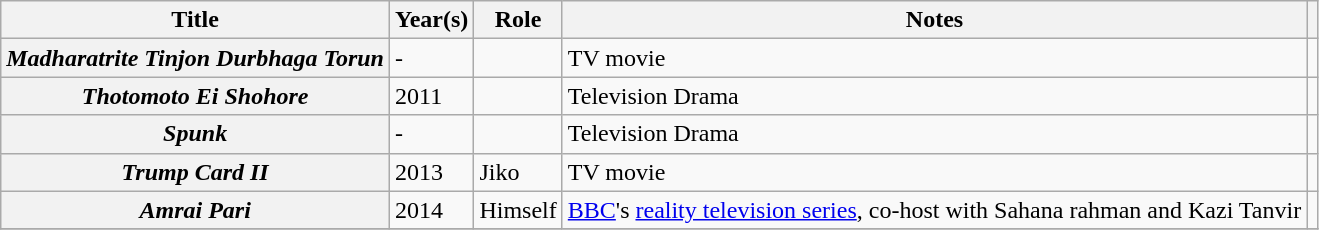<table class="wikitable plainrowheaders sortable">
<tr>
<th scope="col">Title</th>
<th scope="col">Year(s)</th>
<th scope="col">Role</th>
<th scope="col" class="unsortable">Notes</th>
<th scope="col" class="unsortable"></th>
</tr>
<tr>
<th scope=row><em>Madharatrite Tinjon Durbhaga Torun</em></th>
<td>-</td>
<td></td>
<td>TV movie</td>
<td style="text-align:center;"></td>
</tr>
<tr>
<th scope=row><em>Thotomoto Ei Shohore</em></th>
<td>2011</td>
<td></td>
<td>Television Drama</td>
<td style="text-align:center;"></td>
</tr>
<tr>
<th scope=row><em>Spunk</em></th>
<td>-</td>
<td></td>
<td>Television Drama</td>
<td style="text-align:center;"></td>
</tr>
<tr>
<th scope=row><em>Trump Card II</em></th>
<td>2013</td>
<td>Jiko</td>
<td>TV movie</td>
<td style="text-align:center;"></td>
</tr>
<tr>
<th scope=row><em>Amrai Pari</em></th>
<td>2014</td>
<td>Himself</td>
<td><a href='#'>BBC</a>'s <a href='#'>reality television series</a>, co-host with Sahana rahman and Kazi Tanvir</td>
<td></td>
</tr>
<tr>
</tr>
</table>
